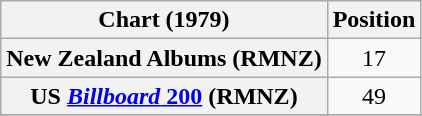<table class="wikitable plainrowheaders" style="text-align:center">
<tr>
<th scope="col">Chart (1979)</th>
<th scope="col">Position</th>
</tr>
<tr>
<th scope="row">New Zealand Albums (RMNZ)</th>
<td>17</td>
</tr>
<tr>
<th scope="row">US <a href='#'><em>Billboard</em> 200</a> (RMNZ)</th>
<td>49</td>
</tr>
<tr>
</tr>
</table>
